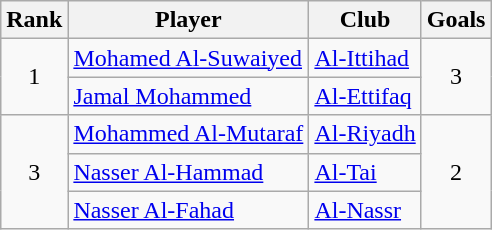<table class="wikitable sortable" style="text-align:center">
<tr>
<th>Rank</th>
<th>Player</th>
<th>Club</th>
<th>Goals</th>
</tr>
<tr>
<td rowspan=2>1</td>
<td align="left"><strong></strong> <a href='#'>Mohamed Al-Suwaiyed</a></td>
<td align="left"><a href='#'>Al-Ittihad</a></td>
<td rowspan=2>3</td>
</tr>
<tr>
<td align="left"><strong></strong> <a href='#'>Jamal Mohammed</a></td>
<td align="left"><a href='#'>Al-Ettifaq</a></td>
</tr>
<tr>
<td rowspan=3>3</td>
<td align="left"><strong></strong> <a href='#'>Mohammed Al-Mutaraf</a></td>
<td align="left"><a href='#'>Al-Riyadh</a></td>
<td rowspan=3>2</td>
</tr>
<tr>
<td align="left"><strong></strong> <a href='#'>Nasser Al-Hammad</a></td>
<td align="left"><a href='#'>Al-Tai</a></td>
</tr>
<tr>
<td align="left"><strong></strong> <a href='#'>Nasser Al-Fahad</a></td>
<td align="left"><a href='#'>Al-Nassr</a></td>
</tr>
</table>
